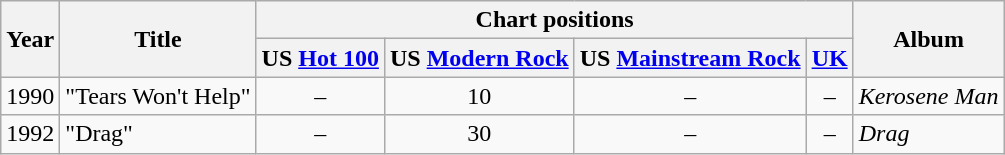<table class="wikitable">
<tr>
<th rowspan="2">Year</th>
<th rowspan="2">Title</th>
<th colspan="4">Chart positions</th>
<th rowspan="2">Album</th>
</tr>
<tr>
<th>US <a href='#'>Hot 100</a></th>
<th>US <a href='#'>Modern Rock</a></th>
<th>US <a href='#'>Mainstream Rock</a></th>
<th><a href='#'>UK</a></th>
</tr>
<tr>
<td>1990</td>
<td>"Tears Won't Help"</td>
<td style="text-align:center;">–</td>
<td style="text-align:center;">10</td>
<td style="text-align:center;">–</td>
<td style="text-align:center;">–</td>
<td><em>Kerosene Man</em></td>
</tr>
<tr>
<td>1992</td>
<td>"Drag"</td>
<td style="text-align:center;">–</td>
<td style="text-align:center;">30</td>
<td style="text-align:center;">–</td>
<td style="text-align:center;">–</td>
<td><em>Drag</em></td>
</tr>
</table>
